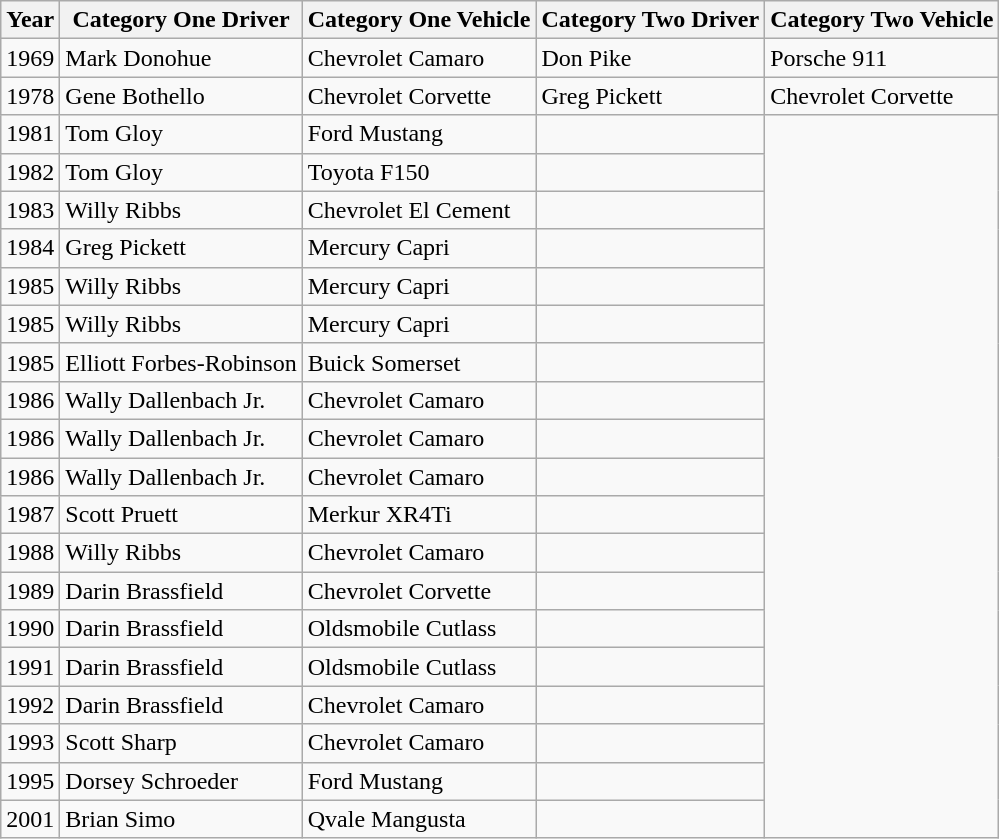<table class="wikitable">
<tr>
<th>Year</th>
<th>Category One Driver</th>
<th>Category One Vehicle</th>
<th>Category Two Driver</th>
<th>Category Two Vehicle</th>
</tr>
<tr>
<td>1969</td>
<td>Mark Donohue</td>
<td>Chevrolet Camaro</td>
<td>Don Pike</td>
<td>Porsche 911</td>
</tr>
<tr>
<td>1978</td>
<td>Gene Bothello</td>
<td>Chevrolet Corvette</td>
<td>Greg Pickett</td>
<td>Chevrolet Corvette</td>
</tr>
<tr>
<td>1981</td>
<td>Tom Gloy</td>
<td>Ford Mustang</td>
<td></td>
</tr>
<tr>
<td>1982</td>
<td>Tom Gloy</td>
<td>Toyota F150</td>
<td></td>
</tr>
<tr>
<td>1983</td>
<td>Willy Ribbs</td>
<td>Chevrolet El Cement</td>
<td></td>
</tr>
<tr>
<td>1984</td>
<td>Greg Pickett</td>
<td>Mercury Capri</td>
<td></td>
</tr>
<tr>
<td>1985</td>
<td>Willy Ribbs</td>
<td>Mercury Capri</td>
<td></td>
</tr>
<tr>
<td>1985</td>
<td>Willy Ribbs</td>
<td>Mercury Capri</td>
<td></td>
</tr>
<tr>
<td>1985</td>
<td>Elliott Forbes-Robinson</td>
<td>Buick Somerset</td>
<td></td>
</tr>
<tr>
<td>1986</td>
<td>Wally Dallenbach Jr.</td>
<td>Chevrolet Camaro</td>
<td></td>
</tr>
<tr>
<td>1986</td>
<td>Wally Dallenbach Jr.</td>
<td>Chevrolet Camaro</td>
<td></td>
</tr>
<tr>
<td>1986</td>
<td>Wally Dallenbach Jr.</td>
<td>Chevrolet Camaro</td>
<td></td>
</tr>
<tr>
<td>1987</td>
<td>Scott Pruett</td>
<td>Merkur XR4Ti</td>
<td></td>
</tr>
<tr>
<td>1988</td>
<td>Willy Ribbs</td>
<td>Chevrolet Camaro</td>
<td></td>
</tr>
<tr>
<td>1989</td>
<td>Darin Brassfield</td>
<td>Chevrolet Corvette</td>
<td></td>
</tr>
<tr>
<td>1990</td>
<td>Darin Brassfield</td>
<td>Oldsmobile Cutlass</td>
<td></td>
</tr>
<tr>
<td>1991</td>
<td>Darin Brassfield</td>
<td>Oldsmobile Cutlass</td>
<td></td>
</tr>
<tr>
<td>1992</td>
<td>Darin Brassfield</td>
<td>Chevrolet Camaro</td>
<td></td>
</tr>
<tr>
<td>1993</td>
<td>Scott Sharp</td>
<td>Chevrolet Camaro</td>
<td></td>
</tr>
<tr>
<td>1995</td>
<td>Dorsey Schroeder</td>
<td>Ford Mustang</td>
<td></td>
</tr>
<tr>
<td>2001</td>
<td>Brian Simo</td>
<td>Qvale Mangusta</td>
<td></td>
</tr>
</table>
